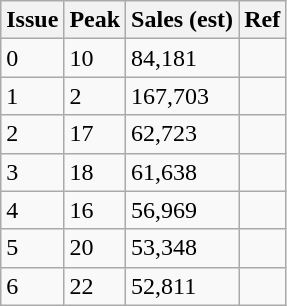<table class="wikitable">
<tr>
<th>Issue</th>
<th>Peak</th>
<th>Sales (est)</th>
<th>Ref</th>
</tr>
<tr>
<td>0</td>
<td>10</td>
<td>84,181</td>
<td></td>
</tr>
<tr>
<td>1</td>
<td>2</td>
<td>167,703</td>
<td></td>
</tr>
<tr>
<td>2</td>
<td>17</td>
<td>62,723</td>
<td></td>
</tr>
<tr>
<td>3</td>
<td>18</td>
<td>61,638</td>
<td></td>
</tr>
<tr>
<td>4</td>
<td>16</td>
<td>56,969</td>
<td></td>
</tr>
<tr>
<td>5</td>
<td>20</td>
<td>53,348</td>
<td></td>
</tr>
<tr>
<td>6</td>
<td>22</td>
<td>52,811</td>
<td></td>
</tr>
</table>
